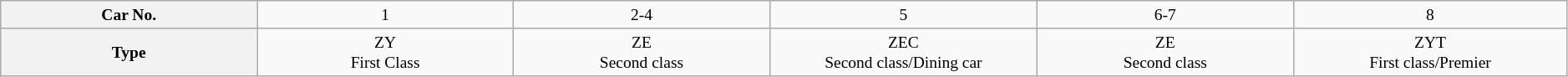<table class="wikitable" style="text-align: center; font-size: small;">
<tr>
<th>Car No.</th>
<td>1</td>
<td>2-4</td>
<td>5</td>
<td>6-7</td>
<td>8</td>
</tr>
<tr>
<th style="width: 5%;">Type</th>
<td style="width: 5%;">ZY<br>First Class</td>
<td style="width: 5%;">ZE<br>Second class</td>
<td style="width: 5%;">ZEC<br>Second class/Dining car</td>
<td style="width: 5%;">ZE<br>Second class</td>
<td style="width: 5%;">ZYT<br>First class/Premier</td>
</tr>
</table>
